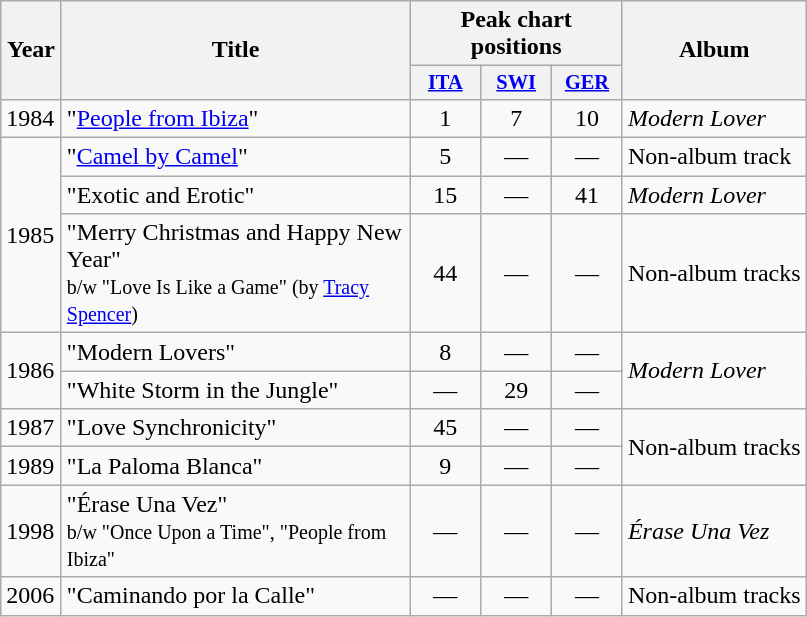<table class="wikitable">
<tr>
<th rowspan="2" width="33">Year</th>
<th rowspan="2" width="225">Title</th>
<th colspan="3">Peak chart positions</th>
<th rowspan="2">Album</th>
</tr>
<tr>
<th style="width:3em;font-size:85%"><a href='#'>ITA</a><br></th>
<th style="width:3em;font-size:85%"><a href='#'>SWI</a><br></th>
<th style="width:3em;font-size:85%"><a href='#'>GER</a><br></th>
</tr>
<tr>
<td>1984</td>
<td>"<a href='#'>People from Ibiza</a>"</td>
<td align="center">1</td>
<td align="center">7</td>
<td align="center">10</td>
<td><em>Modern Lover</em></td>
</tr>
<tr>
<td rowspan="3">1985</td>
<td>"<a href='#'>Camel by Camel</a>"</td>
<td align="center">5</td>
<td align="center">—</td>
<td align="center">—</td>
<td>Non-album track</td>
</tr>
<tr>
<td>"Exotic and Erotic"</td>
<td align="center">15</td>
<td align="center">—</td>
<td align="center">41</td>
<td><em>Modern Lover</em></td>
</tr>
<tr>
<td>"Merry Christmas and Happy New Year"<br><small>b/w "Love Is Like a Game" (by <a href='#'>Tracy Spencer</a>)</small></td>
<td align="center">44</td>
<td align="center">—</td>
<td align="center">—</td>
<td>Non-album tracks</td>
</tr>
<tr>
<td rowspan="2">1986</td>
<td>"Modern Lovers"</td>
<td align="center">8</td>
<td align="center">—</td>
<td align="center">—</td>
<td rowspan="2"><em>Modern Lover</em></td>
</tr>
<tr>
<td>"White Storm in the Jungle"</td>
<td align="center">—</td>
<td align="center">29</td>
<td align="center">—</td>
</tr>
<tr>
<td>1987</td>
<td>"Love Synchronicity"</td>
<td align="center">45</td>
<td align="center">—</td>
<td align="center">—</td>
<td rowspan="2">Non-album tracks</td>
</tr>
<tr>
<td>1989</td>
<td>"La Paloma Blanca"</td>
<td align="center">9</td>
<td align="center">—</td>
<td align="center">—</td>
</tr>
<tr>
<td>1998</td>
<td>"Érase Una Vez"<br><small>b/w "Once Upon a Time", "People from Ibiza"</small></td>
<td align="center">—</td>
<td align="center">—</td>
<td align="center">—</td>
<td><em>Érase Una Vez</em></td>
</tr>
<tr>
<td>2006</td>
<td>"Caminando por la Calle"</td>
<td align="center">—</td>
<td align="center">—</td>
<td align="center">—</td>
<td>Non-album tracks</td>
</tr>
</table>
